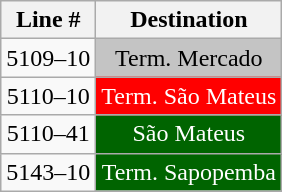<table class="wikitable">
<tr>
<th align="center">Line #</th>
<th align="center">Destination</th>
</tr>
<tr>
<td align="center">5109–10</td>
<td align="center" bgcolor="c4c4c4">Term. Mercado</td>
</tr>
<tr>
<td align="center">5110–10</td>
<td align="center" bgcolor="FF0000" style="color:white">Term. São Mateus</td>
</tr>
<tr>
<td align="center">5110–41</td>
<td align="center" bgcolor="006400" style="color:white">São Mateus</td>
</tr>
<tr>
<td align="center">5143–10</td>
<td align="center" bgcolor="006400" style="color:white">Term. Sapopemba</td>
</tr>
</table>
